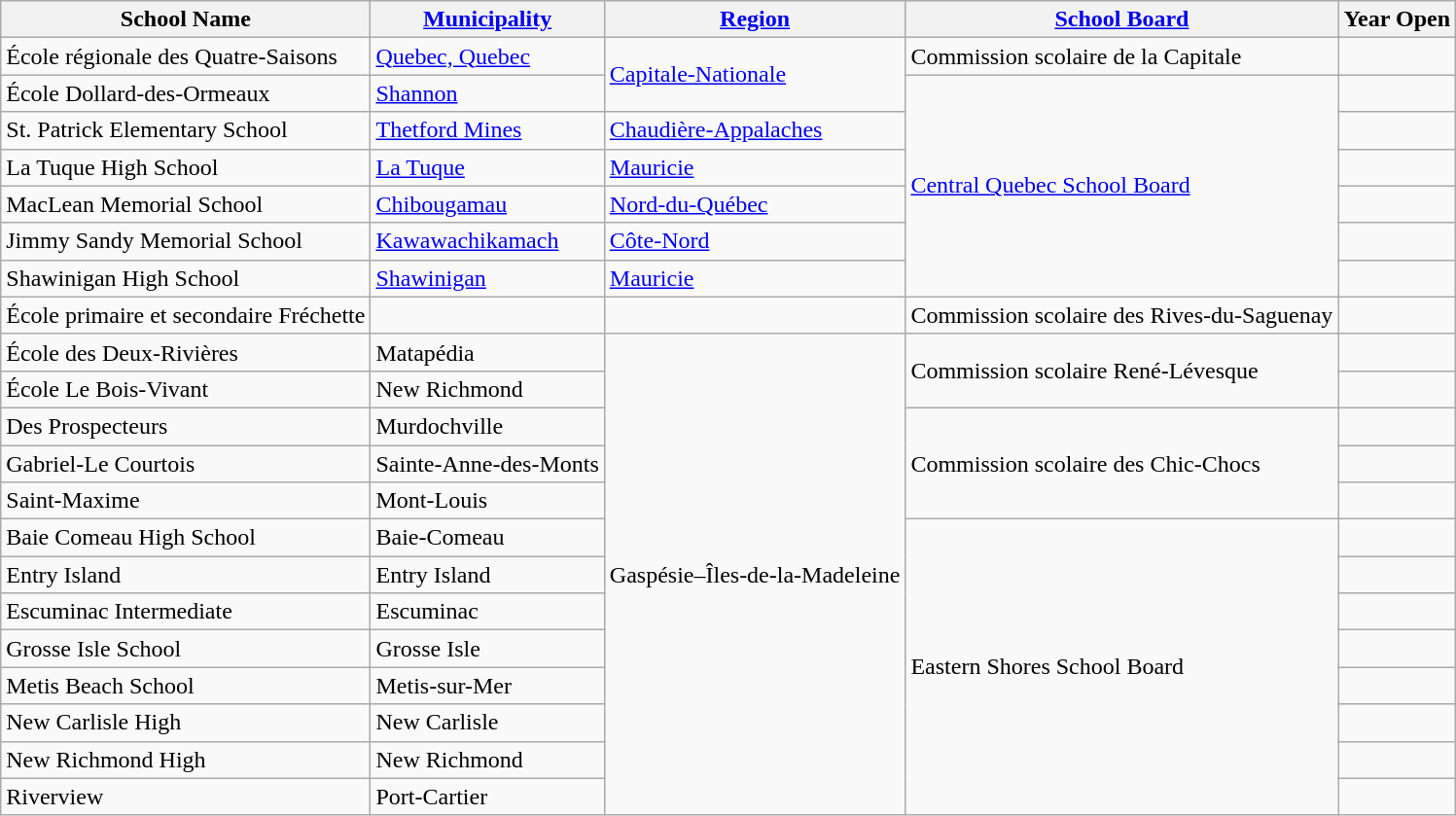<table class="wikitable sortable">
<tr>
<th>School Name</th>
<th><a href='#'>Municipality</a></th>
<th><a href='#'>Region</a></th>
<th><a href='#'>School Board</a></th>
<th>Year Open</th>
</tr>
<tr>
<td>École régionale des Quatre-Saisons</td>
<td><a href='#'>Quebec, Quebec</a></td>
<td rowspan="2"><a href='#'>Capitale-Nationale</a></td>
<td>Commission scolaire de la Capitale</td>
<td></td>
</tr>
<tr>
<td>École Dollard-des-Ormeaux</td>
<td><a href='#'>Shannon</a></td>
<td rowspan="6"><a href='#'>Central Quebec School Board</a></td>
<td></td>
</tr>
<tr>
<td>St. Patrick Elementary School</td>
<td><a href='#'>Thetford Mines</a></td>
<td><a href='#'>Chaudière-Appalaches</a></td>
<td></td>
</tr>
<tr>
<td>La Tuque High School</td>
<td><a href='#'>La Tuque</a></td>
<td><a href='#'>Mauricie</a></td>
<td></td>
</tr>
<tr>
<td>MacLean Memorial School</td>
<td><a href='#'>Chibougamau</a></td>
<td><a href='#'>Nord-du-Québec</a></td>
<td></td>
</tr>
<tr>
<td>Jimmy Sandy Memorial School</td>
<td><a href='#'>Kawawachikamach</a></td>
<td><a href='#'>Côte-Nord</a></td>
<td></td>
</tr>
<tr>
<td>Shawinigan High School</td>
<td><a href='#'>Shawinigan</a></td>
<td><a href='#'>Mauricie</a></td>
<td></td>
</tr>
<tr>
<td>École primaire et secondaire Fréchette</td>
<td></td>
<td></td>
<td>Commission scolaire des Rives-du-Saguenay</td>
<td></td>
</tr>
<tr>
<td>École des Deux-Rivières</td>
<td>Matapédia</td>
<td rowspan="13">Gaspésie–Îles-de-la-Madeleine</td>
<td rowspan="2">Commission scolaire René-Lévesque</td>
<td></td>
</tr>
<tr>
<td>École Le Bois-Vivant</td>
<td>New Richmond</td>
<td></td>
</tr>
<tr>
<td>Des Prospecteurs</td>
<td>Murdochville</td>
<td rowspan="3">Commission scolaire des Chic-Chocs</td>
<td></td>
</tr>
<tr>
<td>Gabriel-Le Courtois</td>
<td>Sainte-Anne-des-Monts</td>
<td></td>
</tr>
<tr>
<td>Saint-Maxime</td>
<td>Mont-Louis</td>
<td></td>
</tr>
<tr>
<td>Baie Comeau High School</td>
<td>Baie-Comeau</td>
<td rowspan="8">Eastern Shores School Board</td>
<td></td>
</tr>
<tr>
<td>Entry Island</td>
<td>Entry Island</td>
<td></td>
</tr>
<tr>
<td>Escuminac Intermediate</td>
<td>Escuminac</td>
<td></td>
</tr>
<tr>
<td>Grosse Isle School</td>
<td>Grosse Isle</td>
<td></td>
</tr>
<tr>
<td>Metis Beach School</td>
<td>Metis-sur-Mer</td>
<td></td>
</tr>
<tr>
<td>New Carlisle High</td>
<td>New Carlisle</td>
<td></td>
</tr>
<tr>
<td>New Richmond High</td>
<td>New Richmond</td>
<td></td>
</tr>
<tr>
<td>Riverview</td>
<td>Port-Cartier</td>
<td></td>
</tr>
</table>
